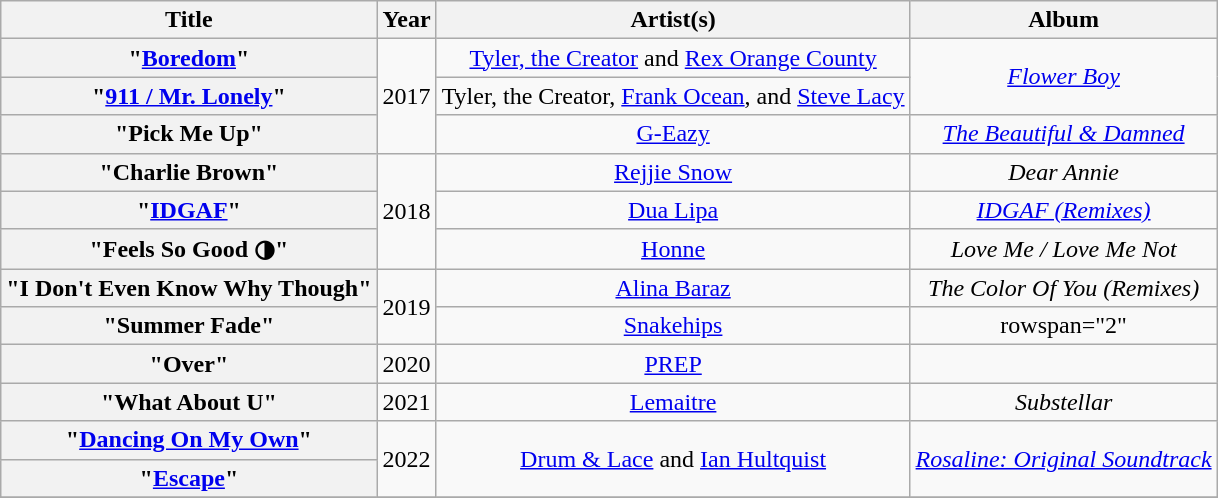<table class="wikitable plainrowheaders" style="text-align:center;">
<tr>
<th scope="col">Title</th>
<th>Year</th>
<th scope="col">Artist(s)</th>
<th scope="col">Album</th>
</tr>
<tr>
<th scope="row">"<a href='#'>Boredom</a>"</th>
<td rowspan="3">2017</td>
<td><a href='#'>Tyler, the Creator</a> and <a href='#'>Rex Orange County</a></td>
<td rowspan="2"><em><a href='#'>Flower Boy</a></em></td>
</tr>
<tr>
<th scope="row">"<a href='#'>911 / Mr. Lonely</a>"</th>
<td>Tyler, the Creator, <a href='#'>Frank Ocean</a>, and <a href='#'>Steve Lacy</a></td>
</tr>
<tr>
<th scope="row">"Pick Me Up"</th>
<td><a href='#'>G-Eazy</a></td>
<td><em><a href='#'>The Beautiful & Damned</a></em></td>
</tr>
<tr>
<th scope="row">"Charlie Brown"</th>
<td rowspan="3">2018</td>
<td><a href='#'>Rejjie Snow</a></td>
<td><em>Dear Annie</em></td>
</tr>
<tr>
<th scope="row">"<a href='#'>IDGAF</a>"<br></th>
<td><a href='#'>Dua Lipa</a></td>
<td><em><a href='#'>IDGAF (Remixes)</a></em></td>
</tr>
<tr>
<th scope="row">"Feels So Good ◑"</th>
<td><a href='#'>Honne</a></td>
<td><em>Love Me / Love Me Not</em></td>
</tr>
<tr>
<th scope="row">"I Don't Even Know Why Though"<br></th>
<td rowspan="2">2019</td>
<td><a href='#'>Alina Baraz</a></td>
<td><em>The Color Of You (Remixes)</em></td>
</tr>
<tr>
<th scope="row">"Summer Fade"</th>
<td><a href='#'>Snakehips</a></td>
<td>rowspan="2" </td>
</tr>
<tr>
<th scope="row">"Over"</th>
<td>2020</td>
<td><a href='#'>PREP</a></td>
</tr>
<tr>
<th scope="row">"What About U"</th>
<td>2021</td>
<td><a href='#'>Lemaitre</a></td>
<td><em>Substellar</em></td>
</tr>
<tr>
<th scope="row">"<a href='#'>Dancing On My Own</a>"</th>
<td rowspan="2">2022</td>
<td rowspan="2"><a href='#'>Drum & Lace</a> and <a href='#'>Ian Hultquist</a></td>
<td rowspan="2"><em><a href='#'>Rosaline: Original Soundtrack</a></em></td>
</tr>
<tr>
<th scope="row">"<a href='#'>Escape</a>"</th>
</tr>
<tr>
</tr>
</table>
